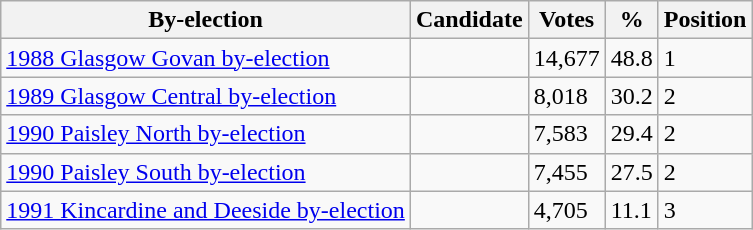<table class="wikitable sortable">
<tr>
<th>By-election</th>
<th>Candidate</th>
<th>Votes</th>
<th>%</th>
<th>Position</th>
</tr>
<tr>
<td><a href='#'>1988 Glasgow Govan by-election</a></td>
<td></td>
<td>14,677</td>
<td>48.8</td>
<td>1</td>
</tr>
<tr>
<td><a href='#'>1989 Glasgow Central by-election</a></td>
<td></td>
<td>8,018</td>
<td>30.2</td>
<td>2</td>
</tr>
<tr>
<td><a href='#'>1990 Paisley North by-election</a></td>
<td></td>
<td>7,583</td>
<td>29.4</td>
<td>2</td>
</tr>
<tr>
<td><a href='#'>1990 Paisley South by-election</a></td>
<td></td>
<td>7,455</td>
<td>27.5</td>
<td>2</td>
</tr>
<tr>
<td><a href='#'>1991 Kincardine and Deeside by-election</a></td>
<td></td>
<td>4,705</td>
<td>11.1</td>
<td>3</td>
</tr>
</table>
